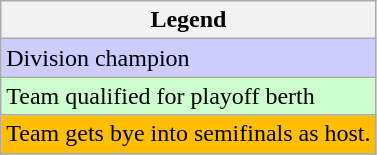<table class="wikitable">
<tr>
<th>Legend</th>
</tr>
<tr style="background:#ccf;">
<td>Division champion</td>
</tr>
<tr style="background:#cfc;">
<td>Team qualified for playoff berth</td>
</tr>
<tr style="background:#FFBF00;">
<td>Team gets bye into semifinals as host.</td>
</tr>
<tr>
</tr>
</table>
